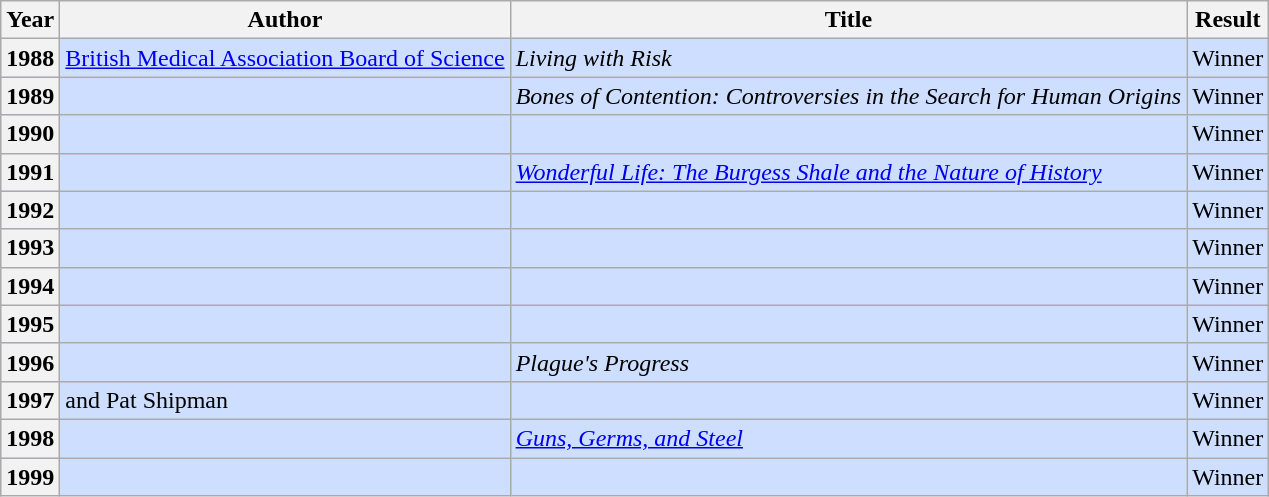<table class="wikitable sortable mw-collapsible">
<tr>
<th>Year</th>
<th>Author</th>
<th>Title</th>
<th>Result</th>
</tr>
<tr style="background:#cddeff">
<th>1988</th>
<td><a href='#'>British Medical Association Board of Science</a></td>
<td><em>Living with Risk</em></td>
<td>Winner</td>
</tr>
<tr style="background:#cddeff">
<th>1989</th>
<td></td>
<td><em>Bones of Contention: Controversies in the Search for Human Origins</em></td>
<td>Winner</td>
</tr>
<tr style="background:#cddeff">
<th>1990</th>
<td></td>
<td><em></em></td>
<td>Winner</td>
</tr>
<tr style="background:#cddeff">
<th>1991</th>
<td></td>
<td><em><a href='#'>Wonderful Life: The Burgess Shale and the Nature of History</a></em></td>
<td>Winner</td>
</tr>
<tr style="background:#cddeff">
<th>1992</th>
<td></td>
<td><em></em></td>
<td>Winner</td>
</tr>
<tr style="background:#cddeff">
<th>1993</th>
<td></td>
<td><em></em></td>
<td>Winner</td>
</tr>
<tr style="background:#cddeff">
<th>1994</th>
<td></td>
<td><em></em></td>
<td>Winner</td>
</tr>
<tr style="background:#cddeff">
<th>1995</th>
<td></td>
<td><em></em></td>
<td>Winner</td>
</tr>
<tr style="background:#cddeff">
<th>1996</th>
<td></td>
<td><em>Plague's Progress</em></td>
<td>Winner</td>
</tr>
<tr style="background:#cddeff">
<th>1997</th>
<td> and Pat Shipman</td>
<td><em></em></td>
<td>Winner</td>
</tr>
<tr style="background:#cddeff">
<th>1998</th>
<td></td>
<td><em><a href='#'>Guns, Germs, and Steel</a></em></td>
<td>Winner</td>
</tr>
<tr style="background:#cddeff">
<th>1999</th>
<td></td>
<td><em></em></td>
<td>Winner</td>
</tr>
</table>
